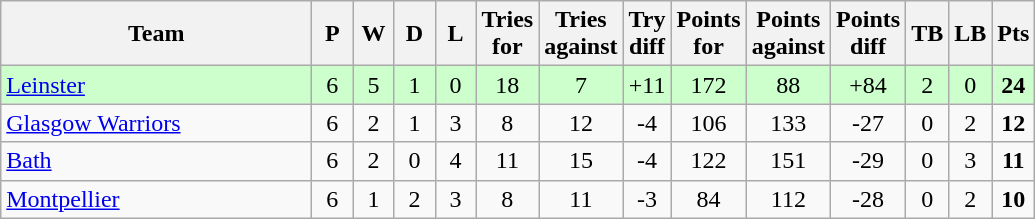<table class="wikitable" style="text-align: center;">
<tr>
<th width="200">Team</th>
<th width="20">P</th>
<th width="20">W</th>
<th width="20">D</th>
<th width="20">L</th>
<th width="20">Tries for</th>
<th width="20">Tries against</th>
<th width="20">Try diff</th>
<th width="20">Points for</th>
<th width="20">Points against</th>
<th width="25">Points diff</th>
<th width="20">TB</th>
<th width="20">LB</th>
<th width="20">Pts</th>
</tr>
<tr bgcolor="#ccffcc">
<td align=left> <a href='#'>Leinster</a></td>
<td>6</td>
<td>5</td>
<td>1</td>
<td>0</td>
<td>18</td>
<td>7</td>
<td>+11</td>
<td>172</td>
<td>88</td>
<td>+84</td>
<td>2</td>
<td>0</td>
<td><strong>24</strong></td>
</tr>
<tr>
<td align=left> <a href='#'>Glasgow Warriors</a></td>
<td>6</td>
<td>2</td>
<td>1</td>
<td>3</td>
<td>8</td>
<td>12</td>
<td>-4</td>
<td>106</td>
<td>133</td>
<td>-27</td>
<td>0</td>
<td>2</td>
<td><strong>12</strong></td>
</tr>
<tr>
<td align=left> <a href='#'>Bath</a></td>
<td>6</td>
<td>2</td>
<td>0</td>
<td>4</td>
<td>11</td>
<td>15</td>
<td>-4</td>
<td>122</td>
<td>151</td>
<td>-29</td>
<td>0</td>
<td>3</td>
<td><strong>11</strong></td>
</tr>
<tr>
<td align=left> <a href='#'>Montpellier</a></td>
<td>6</td>
<td>1</td>
<td>2</td>
<td>3</td>
<td>8</td>
<td>11</td>
<td>-3</td>
<td>84</td>
<td>112</td>
<td>-28</td>
<td>0</td>
<td>2</td>
<td><strong>10</strong></td>
</tr>
</table>
